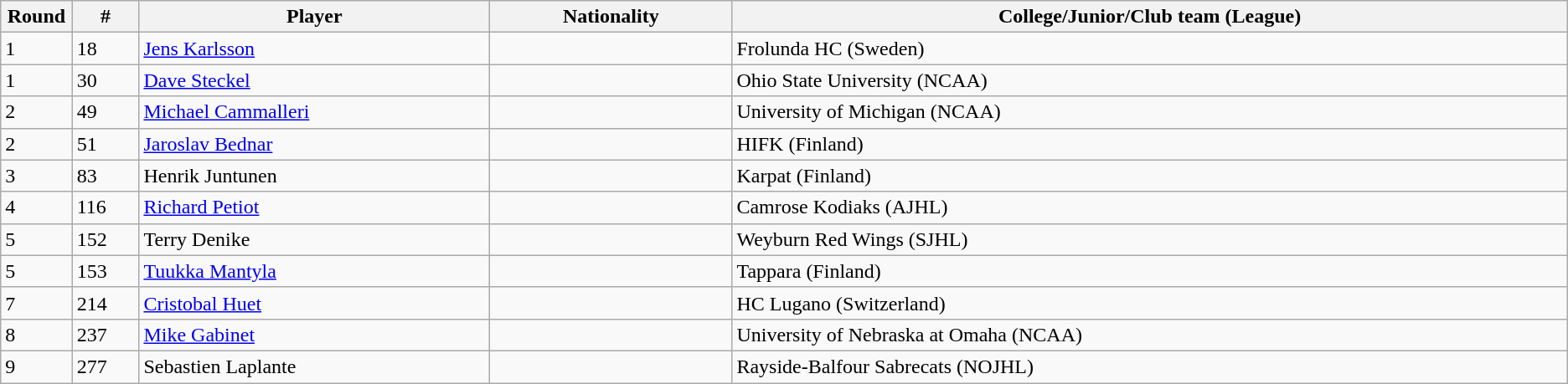<table class="wikitable">
<tr align="center">
<th bgcolor="#DDDDFF" width="4.0%">Round</th>
<th bgcolor="#DDDDFF" width="4.0%">#</th>
<th bgcolor="#DDDDFF" width="21.0%">Player</th>
<th bgcolor="#DDDDFF" width="14.5%">Nationality</th>
<th bgcolor="#DDDDFF" width="50.0%">College/Junior/Club team (League)</th>
</tr>
<tr>
<td>1</td>
<td>18</td>
<td><a href='#'>Jens Karlsson</a></td>
<td></td>
<td>Frolunda HC (Sweden)</td>
</tr>
<tr>
<td>1</td>
<td>30</td>
<td><a href='#'>Dave Steckel</a></td>
<td></td>
<td>Ohio State University (NCAA)</td>
</tr>
<tr>
<td>2</td>
<td>49</td>
<td><a href='#'>Michael Cammalleri</a></td>
<td></td>
<td>University of Michigan (NCAA)</td>
</tr>
<tr>
<td>2</td>
<td>51</td>
<td><a href='#'>Jaroslav Bednar</a></td>
<td></td>
<td>HIFK (Finland)</td>
</tr>
<tr>
<td>3</td>
<td>83</td>
<td>Henrik Juntunen</td>
<td></td>
<td>Karpat (Finland)</td>
</tr>
<tr>
<td>4</td>
<td>116</td>
<td><a href='#'>Richard Petiot</a></td>
<td></td>
<td>Camrose Kodiaks (AJHL)</td>
</tr>
<tr>
<td>5</td>
<td>152</td>
<td>Terry Denike</td>
<td></td>
<td>Weyburn Red Wings (SJHL)</td>
</tr>
<tr>
<td>5</td>
<td>153</td>
<td><a href='#'>Tuukka Mantyla</a></td>
<td></td>
<td>Tappara (Finland)</td>
</tr>
<tr>
<td>7</td>
<td>214</td>
<td><a href='#'>Cristobal Huet</a></td>
<td></td>
<td>HC Lugano (Switzerland)</td>
</tr>
<tr>
<td>8</td>
<td>237</td>
<td><a href='#'>Mike Gabinet</a></td>
<td></td>
<td>University of Nebraska at Omaha (NCAA)</td>
</tr>
<tr>
<td>9</td>
<td>277</td>
<td>Sebastien Laplante</td>
<td></td>
<td>Rayside-Balfour Sabrecats (NOJHL)</td>
</tr>
</table>
